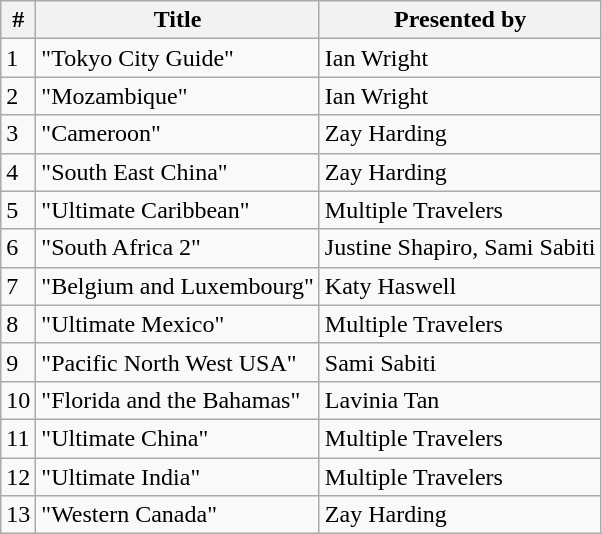<table class="wikitable">
<tr>
<th>#</th>
<th>Title</th>
<th>Presented by</th>
</tr>
<tr>
<td>1</td>
<td>"Tokyo City Guide"</td>
<td>Ian Wright</td>
</tr>
<tr>
<td>2</td>
<td>"Mozambique"</td>
<td>Ian Wright</td>
</tr>
<tr>
<td>3</td>
<td>"Cameroon"</td>
<td>Zay Harding</td>
</tr>
<tr>
<td>4</td>
<td>"South East China"</td>
<td>Zay Harding</td>
</tr>
<tr>
<td>5</td>
<td>"Ultimate Caribbean"</td>
<td>Multiple Travelers</td>
</tr>
<tr>
<td>6</td>
<td>"South Africa 2"</td>
<td>Justine Shapiro, Sami Sabiti</td>
</tr>
<tr>
<td>7</td>
<td>"Belgium and Luxembourg"</td>
<td>Katy Haswell</td>
</tr>
<tr>
<td>8</td>
<td>"Ultimate Mexico"</td>
<td>Multiple Travelers</td>
</tr>
<tr>
<td>9</td>
<td>"Pacific North West USA"</td>
<td>Sami Sabiti</td>
</tr>
<tr>
<td>10</td>
<td>"Florida and the Bahamas"</td>
<td>Lavinia Tan</td>
</tr>
<tr>
<td>11</td>
<td>"Ultimate China"</td>
<td>Multiple Travelers</td>
</tr>
<tr>
<td>12</td>
<td>"Ultimate India"</td>
<td>Multiple Travelers</td>
</tr>
<tr>
<td>13</td>
<td>"Western Canada"</td>
<td>Zay Harding</td>
</tr>
</table>
